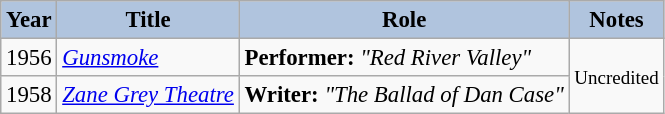<table class="wikitable" style="font-size:95%;">
<tr align="center">
<th style="background:#B0C4DE;">Year</th>
<th style="background:#B0C4DE;">Title</th>
<th style="background:#B0C4DE;">Role</th>
<th style="background:#B0C4DE;">Notes</th>
</tr>
<tr>
<td>1956</td>
<td><em><a href='#'>Gunsmoke</a></em></td>
<td><strong>Performer:</strong> <em>"Red River Valley"</em></td>
<td rowspan=2 style="text-align:center;"><small>Uncredited</small></td>
</tr>
<tr>
<td>1958</td>
<td><em><a href='#'>Zane Grey Theatre</a></em></td>
<td><strong>Writer:</strong> <em>"The Ballad of Dan Case"</em></td>
</tr>
</table>
